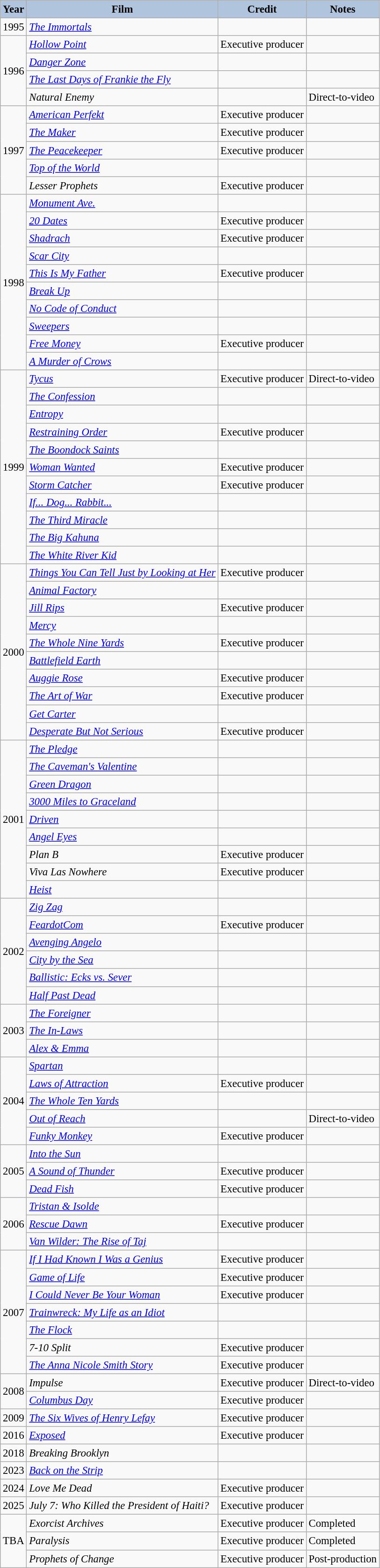<table class="wikitable" style="font-size:95%;">
<tr>
<th style="background:#B0C4DE;">Year</th>
<th style="background:#B0C4DE;">Film</th>
<th style="background:#B0C4DE;">Credit</th>
<th style="background:#B0C4DE;">Notes</th>
</tr>
<tr>
<td>1995</td>
<td><em><a href='#'>The Immortals</a></em></td>
<td></td>
<td></td>
</tr>
<tr>
<td rowspan=4>1996</td>
<td><em><a href='#'>Hollow Point</a></em></td>
<td>Executive producer</td>
<td></td>
</tr>
<tr>
<td><em><a href='#'>Danger Zone</a></em></td>
<td></td>
<td></td>
</tr>
<tr>
<td><em><a href='#'>The Last Days of Frankie the Fly</a></em></td>
<td></td>
<td></td>
</tr>
<tr>
<td><em>Natural Enemy</em></td>
<td></td>
<td>Direct-to-video</td>
</tr>
<tr>
<td rowspan=5>1997</td>
<td><em><a href='#'>American Perfekt</a></em></td>
<td>Executive producer</td>
<td></td>
</tr>
<tr>
<td><em><a href='#'>The Maker</a></em></td>
<td>Executive producer</td>
<td></td>
</tr>
<tr>
<td><em><a href='#'>The Peacekeeper</a></em></td>
<td>Executive producer</td>
<td></td>
</tr>
<tr>
<td><em><a href='#'>Top of the World</a></em></td>
<td></td>
<td></td>
</tr>
<tr>
<td><em>Lesser Prophets</em></td>
<td>Executive producer</td>
<td></td>
</tr>
<tr>
<td rowspan=10>1998</td>
<td><em><a href='#'>Monument Ave.</a></em></td>
<td></td>
<td></td>
</tr>
<tr>
<td><em><a href='#'>20 Dates</a></em></td>
<td>Executive producer</td>
<td></td>
</tr>
<tr>
<td><em><a href='#'>Shadrach</a></em></td>
<td>Executive producer</td>
<td></td>
</tr>
<tr>
<td><em><a href='#'>Scar City</a></em></td>
<td></td>
<td></td>
</tr>
<tr>
<td><em><a href='#'>This Is My Father</a></em></td>
<td>Executive producer</td>
<td></td>
</tr>
<tr>
<td><em><a href='#'>Break Up</a></em></td>
<td></td>
<td></td>
</tr>
<tr>
<td><em><a href='#'>No Code of Conduct</a></em></td>
<td></td>
<td></td>
</tr>
<tr>
<td><em><a href='#'>Sweepers</a></em></td>
<td></td>
<td></td>
</tr>
<tr>
<td><em><a href='#'>Free Money</a></em></td>
<td>Executive producer</td>
<td></td>
</tr>
<tr>
<td><em><a href='#'>A Murder of Crows</a></em></td>
<td></td>
<td></td>
</tr>
<tr>
<td rowspan=11>1999</td>
<td><em><a href='#'>Tycus</a></em></td>
<td>Executive producer</td>
<td>Direct-to-video</td>
</tr>
<tr>
<td><em><a href='#'>The Confession</a></em></td>
<td></td>
<td></td>
</tr>
<tr>
<td><em><a href='#'>Entropy</a></em></td>
<td></td>
<td></td>
</tr>
<tr>
<td><em><a href='#'>Restraining Order</a></em></td>
<td>Executive producer</td>
<td></td>
</tr>
<tr>
<td><em><a href='#'>The Boondock Saints</a></em></td>
<td></td>
<td></td>
</tr>
<tr>
<td><em><a href='#'>Woman Wanted</a></em></td>
<td>Executive producer</td>
<td></td>
</tr>
<tr>
<td><em><a href='#'>Storm Catcher</a></em></td>
<td>Executive producer</td>
<td></td>
</tr>
<tr>
<td><em><a href='#'>If... Dog... Rabbit...</a></em></td>
<td></td>
<td></td>
</tr>
<tr>
<td><em><a href='#'>The Third Miracle</a></em></td>
<td></td>
<td></td>
</tr>
<tr>
<td><em><a href='#'>The Big Kahuna</a></em></td>
<td></td>
<td></td>
</tr>
<tr>
<td><em><a href='#'>The White River Kid</a></em></td>
<td></td>
<td></td>
</tr>
<tr>
<td rowspan=10>2000</td>
<td><em><a href='#'>Things You Can Tell Just by Looking at Her</a></em></td>
<td>Executive producer</td>
<td></td>
</tr>
<tr>
<td><em><a href='#'>Animal Factory</a></em></td>
<td></td>
<td></td>
</tr>
<tr>
<td><em><a href='#'>Jill Rips</a></em></td>
<td>Executive producer</td>
<td></td>
</tr>
<tr>
<td><em><a href='#'>Mercy</a></em></td>
<td></td>
<td></td>
</tr>
<tr>
<td><em><a href='#'>The Whole Nine Yards</a></em></td>
<td>Executive producer</td>
<td></td>
</tr>
<tr>
<td><em><a href='#'>Battlefield Earth</a></em></td>
<td></td>
<td></td>
</tr>
<tr>
<td><em><a href='#'>Auggie Rose</a></em></td>
<td>Executive producer</td>
<td></td>
</tr>
<tr>
<td><em><a href='#'>The Art of War</a></em></td>
<td>Executive producer</td>
<td></td>
</tr>
<tr>
<td><em><a href='#'>Get Carter</a></em></td>
<td></td>
<td></td>
</tr>
<tr>
<td><em><a href='#'>Desperate But Not Serious</a></em></td>
<td>Executive producer</td>
<td></td>
</tr>
<tr>
<td rowspan=9>2001</td>
<td><em><a href='#'>The Pledge</a></em></td>
<td></td>
<td></td>
</tr>
<tr>
<td><em><a href='#'>The Caveman's Valentine</a></em></td>
<td></td>
<td></td>
</tr>
<tr>
<td><em><a href='#'>Green Dragon</a></em></td>
<td></td>
<td></td>
</tr>
<tr>
<td><em><a href='#'>3000 Miles to Graceland</a></em></td>
<td></td>
<td></td>
</tr>
<tr>
<td><em><a href='#'>Driven</a></em></td>
<td></td>
<td></td>
</tr>
<tr>
<td><em><a href='#'>Angel Eyes</a></em></td>
<td></td>
<td></td>
</tr>
<tr>
<td><em>Plan B</em></td>
<td>Executive producer</td>
<td></td>
</tr>
<tr>
<td><em>Viva Las Nowhere</em></td>
<td>Executive producer</td>
<td></td>
</tr>
<tr>
<td><em><a href='#'>Heist</a></em></td>
<td></td>
<td></td>
</tr>
<tr>
<td rowspan=6>2002</td>
<td><em><a href='#'>Zig Zag</a></em></td>
<td></td>
<td></td>
</tr>
<tr>
<td><em><a href='#'>FeardotCom</a></em></td>
<td>Executive producer</td>
<td></td>
</tr>
<tr>
<td><em><a href='#'>Avenging Angelo</a></em></td>
<td></td>
<td></td>
</tr>
<tr>
<td><em><a href='#'>City by the Sea</a></em></td>
<td></td>
<td></td>
</tr>
<tr>
<td><em><a href='#'>Ballistic: Ecks vs. Sever</a></em></td>
<td></td>
<td></td>
</tr>
<tr>
<td><em><a href='#'>Half Past Dead</a></em></td>
<td></td>
<td></td>
</tr>
<tr>
<td rowspan=3>2003</td>
<td><em><a href='#'>The Foreigner</a></em></td>
<td></td>
<td></td>
</tr>
<tr>
<td><em><a href='#'>The In-Laws</a></em></td>
<td></td>
<td></td>
</tr>
<tr>
<td><em><a href='#'>Alex & Emma</a></em></td>
<td></td>
<td></td>
</tr>
<tr>
<td rowspan=5>2004</td>
<td><em><a href='#'>Spartan</a></em></td>
<td></td>
<td></td>
</tr>
<tr>
<td><em><a href='#'>Laws of Attraction</a></em></td>
<td>Executive producer</td>
<td></td>
</tr>
<tr>
<td><em><a href='#'>The Whole Ten Yards</a></em></td>
<td></td>
<td></td>
</tr>
<tr>
<td><em><a href='#'>Out of Reach</a></em></td>
<td></td>
<td>Direct-to-video</td>
</tr>
<tr>
<td><em><a href='#'>Funky Monkey</a></em></td>
<td>Executive producer</td>
<td></td>
</tr>
<tr>
<td rowspan=3>2005</td>
<td><em><a href='#'>Into the Sun</a></em></td>
<td></td>
<td></td>
</tr>
<tr>
<td><em><a href='#'>A Sound of Thunder</a></em></td>
<td>Executive producer</td>
<td></td>
</tr>
<tr>
<td><em><a href='#'>Dead Fish</a></em></td>
<td>Executive producer</td>
<td></td>
</tr>
<tr>
<td rowspan=3>2006</td>
<td><em><a href='#'>Tristan & Isolde</a></em></td>
<td></td>
<td></td>
</tr>
<tr>
<td><em><a href='#'>Rescue Dawn</a></em></td>
<td>Executive producer</td>
<td></td>
</tr>
<tr>
<td><em><a href='#'>Van Wilder: The Rise of Taj</a></em></td>
<td></td>
<td></td>
</tr>
<tr>
<td rowspan=7>2007</td>
<td><em><a href='#'>If I Had Known I Was a Genius</a></em></td>
<td>Executive producer</td>
<td></td>
</tr>
<tr>
<td><em><a href='#'>Game of Life</a></em></td>
<td>Executive producer</td>
<td></td>
</tr>
<tr>
<td><em><a href='#'>I Could Never Be Your Woman</a></em></td>
<td>Executive producer</td>
<td></td>
</tr>
<tr>
<td><em><a href='#'>Trainwreck: My Life as an Idiot</a></em></td>
<td></td>
<td></td>
</tr>
<tr>
<td><em><a href='#'>The Flock</a></em></td>
<td></td>
<td></td>
</tr>
<tr>
<td><em>7-10 Split</em></td>
<td>Executive producer</td>
<td></td>
</tr>
<tr>
<td><em><a href='#'>The Anna Nicole Smith Story</a></em></td>
<td>Executive producer</td>
<td></td>
</tr>
<tr>
<td rowspan=2>2008</td>
<td><em>Impulse</em></td>
<td>Executive producer</td>
<td>Direct-to-video</td>
</tr>
<tr>
<td><em><a href='#'>Columbus Day</a></em></td>
<td>Executive producer</td>
<td></td>
</tr>
<tr>
<td>2009</td>
<td><em><a href='#'>The Six Wives of Henry Lefay</a></em></td>
<td>Executive producer</td>
<td></td>
</tr>
<tr>
<td>2016</td>
<td><em><a href='#'>Exposed</a></em></td>
<td>Executive producer</td>
<td></td>
</tr>
<tr>
<td>2018</td>
<td><em>Breaking Brooklyn</em></td>
<td></td>
<td></td>
</tr>
<tr>
<td>2023</td>
<td><em><a href='#'>Back on the Strip</a></em></td>
<td></td>
<td></td>
</tr>
<tr>
<td>2024</td>
<td><em>Love Me Dead</em></td>
<td>Executive producer</td>
<td></td>
</tr>
<tr>
<td>2025</td>
<td><em>July 7: Who Killed the President of Haiti?</em></td>
<td>Executive producer</td>
<td></td>
</tr>
<tr>
<td rowspan=4>TBA</td>
<td><em>Exorcist Archives</em></td>
<td>Executive producer</td>
<td>Completed</td>
</tr>
<tr>
<td><em>Paralysis</em></td>
<td>Executive producer</td>
<td>Completed</td>
</tr>
<tr>
<td><em>Prophets of Change</em></td>
<td>Executive producer</td>
<td>Post-production</td>
</tr>
</table>
